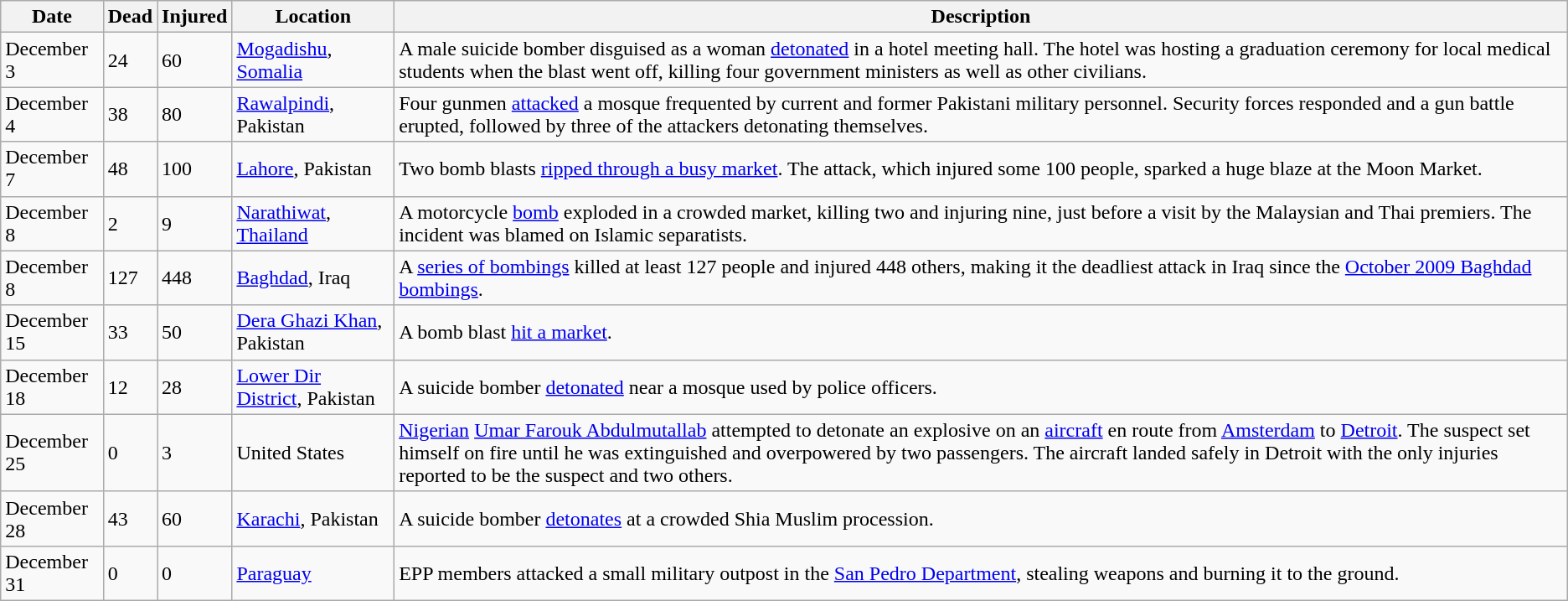<table class="wikitable sortable">
<tr>
<th>Date</th>
<th>Dead</th>
<th>Injured</th>
<th>Location</th>
<th>Description</th>
</tr>
<tr>
<td>December 3</td>
<td>24</td>
<td>60</td>
<td><a href='#'>Mogadishu</a>, <a href='#'>Somalia</a></td>
<td>A male suicide bomber disguised as a woman <a href='#'>detonated</a> in a hotel meeting hall. The hotel was hosting a graduation ceremony for local medical students when the blast went off, killing four government ministers as well as other civilians.</td>
</tr>
<tr>
<td>December 4</td>
<td>38</td>
<td>80</td>
<td><a href='#'>Rawalpindi</a>, Pakistan</td>
<td>Four gunmen <a href='#'>attacked</a> a mosque frequented by current and former Pakistani military personnel. Security forces responded and a gun battle erupted, followed by three of the attackers detonating themselves.</td>
</tr>
<tr>
<td>December 7</td>
<td>48</td>
<td>100</td>
<td><a href='#'>Lahore</a>, Pakistan</td>
<td>Two bomb blasts <a href='#'>ripped through a busy market</a>. The attack, which injured some 100 people, sparked a huge blaze at the Moon Market.</td>
</tr>
<tr>
<td>December 8</td>
<td>2</td>
<td>9</td>
<td><a href='#'>Narathiwat</a>, <a href='#'>Thailand</a></td>
<td>A motorcycle <a href='#'>bomb</a> exploded in a crowded market, killing two and injuring nine, just before a visit by the Malaysian and Thai premiers. The incident was blamed on Islamic separatists.</td>
</tr>
<tr>
<td>December 8</td>
<td>127</td>
<td>448</td>
<td><a href='#'>Baghdad</a>, Iraq</td>
<td>A <a href='#'>series of bombings</a> killed at least 127 people and injured 448 others, making it the deadliest attack in Iraq since the <a href='#'>October 2009 Baghdad bombings</a>.</td>
</tr>
<tr>
<td>December 15</td>
<td>33</td>
<td>50</td>
<td><a href='#'>Dera Ghazi Khan</a>, Pakistan</td>
<td>A bomb blast <a href='#'>hit a market</a>.</td>
</tr>
<tr>
<td>December 18</td>
<td>12</td>
<td>28</td>
<td><a href='#'>Lower Dir District</a>, Pakistan</td>
<td>A suicide bomber <a href='#'>detonated</a> near a mosque used by police officers.</td>
</tr>
<tr>
<td>December 25</td>
<td>0</td>
<td>3</td>
<td>United States</td>
<td><a href='#'>Nigerian</a> <a href='#'>Umar Farouk Abdulmutallab</a> attempted to detonate an explosive on an <a href='#'>aircraft</a> en route from <a href='#'>Amsterdam</a> to <a href='#'>Detroit</a>. The suspect set himself on fire until he was extinguished and overpowered by two passengers. The aircraft landed safely in Detroit with the only injuries reported to be the suspect and two others.</td>
</tr>
<tr>
<td>December 28</td>
<td>43</td>
<td>60</td>
<td><a href='#'>Karachi</a>, Pakistan</td>
<td>A suicide bomber <a href='#'>detonates</a> at a crowded Shia Muslim procession.</td>
</tr>
<tr>
<td>December 31</td>
<td>0</td>
<td>0</td>
<td><a href='#'>Paraguay</a></td>
<td>EPP members attacked a small military outpost in the <a href='#'>San Pedro Department</a>, stealing weapons and burning it to the ground.</td>
</tr>
</table>
